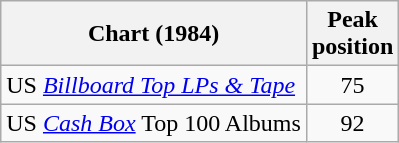<table class="wikitable">
<tr>
<th>Chart (1984)</th>
<th>Peak<br>position</th>
</tr>
<tr>
<td>US <a href='#'><em>Billboard Top LPs & Tape</em></a></td>
<td align=center>75</td>
</tr>
<tr>
<td>US <em><a href='#'>Cash Box</a></em> Top 100 Albums</td>
<td align=center>92</td>
</tr>
</table>
